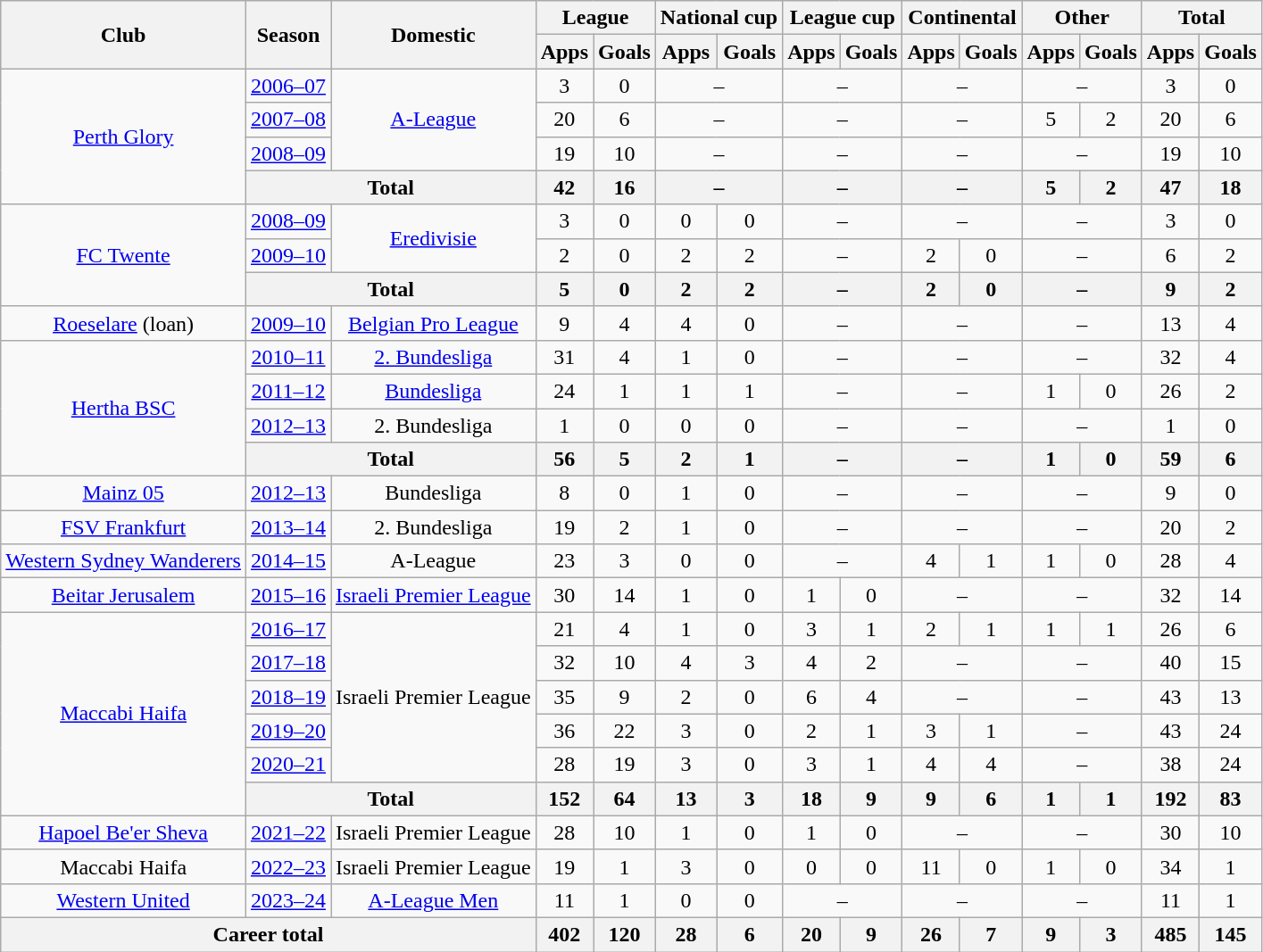<table class="wikitable" style="text-align:center">
<tr>
<th rowspan="2">Club</th>
<th rowspan="2">Season</th>
<th rowspan="2">Domestic</th>
<th colspan="2">League</th>
<th colspan="2">National cup</th>
<th colspan="2">League cup</th>
<th colspan="2">Continental</th>
<th colspan="2">Other</th>
<th colspan="2">Total</th>
</tr>
<tr>
<th>Apps</th>
<th>Goals</th>
<th>Apps</th>
<th>Goals</th>
<th>Apps</th>
<th>Goals</th>
<th>Apps</th>
<th>Goals</th>
<th>Apps</th>
<th>Goals</th>
<th>Apps</th>
<th>Goals</th>
</tr>
<tr>
<td rowspan="4"><a href='#'>Perth Glory</a></td>
<td><a href='#'>2006–07</a></td>
<td rowspan="3"><a href='#'>A-League</a></td>
<td>3</td>
<td>0</td>
<td colspan="2">–</td>
<td colspan="2">–</td>
<td colspan="2">–</td>
<td colspan="2">–</td>
<td>3</td>
<td>0</td>
</tr>
<tr>
<td><a href='#'>2007–08</a></td>
<td>20</td>
<td>6</td>
<td colspan="2">–</td>
<td colspan="2">–</td>
<td colspan="2">–</td>
<td>5</td>
<td>2</td>
<td>20</td>
<td>6</td>
</tr>
<tr>
<td><a href='#'>2008–09</a></td>
<td>19</td>
<td>10</td>
<td colspan="2">–</td>
<td colspan="2">–</td>
<td colspan="2">–</td>
<td colspan="2">–</td>
<td>19</td>
<td>10</td>
</tr>
<tr>
<th colspan="2">Total</th>
<th>42</th>
<th>16</th>
<th colspan="2">–</th>
<th colspan="2">–</th>
<th colspan="2">–</th>
<th>5</th>
<th>2</th>
<th>47</th>
<th>18</th>
</tr>
<tr>
<td rowspan="3"><a href='#'>FC Twente</a></td>
<td><a href='#'>2008–09</a></td>
<td rowspan="2"><a href='#'>Eredivisie</a></td>
<td>3</td>
<td>0</td>
<td>0</td>
<td>0</td>
<td colspan="2">–</td>
<td colspan="2">–</td>
<td colspan="2">–</td>
<td>3</td>
<td>0</td>
</tr>
<tr>
<td><a href='#'>2009–10</a></td>
<td>2</td>
<td>0</td>
<td>2</td>
<td>2</td>
<td colspan="2">–</td>
<td>2</td>
<td>0</td>
<td colspan="2">–</td>
<td>6</td>
<td>2</td>
</tr>
<tr>
<th colspan="2">Total</th>
<th>5</th>
<th>0</th>
<th>2</th>
<th>2</th>
<th colspan="2">–</th>
<th>2</th>
<th>0</th>
<th colspan="2">–</th>
<th>9</th>
<th>2</th>
</tr>
<tr>
<td><a href='#'>Roeselare</a> (loan)</td>
<td><a href='#'>2009–10</a></td>
<td><a href='#'>Belgian Pro League</a></td>
<td>9</td>
<td>4</td>
<td>4</td>
<td>0</td>
<td colspan="2">–</td>
<td colspan="2">–</td>
<td colspan="2">–</td>
<td>13</td>
<td>4</td>
</tr>
<tr>
<td rowspan="4"><a href='#'>Hertha BSC</a></td>
<td><a href='#'>2010–11</a></td>
<td><a href='#'>2. Bundesliga</a></td>
<td>31</td>
<td>4</td>
<td>1</td>
<td>0</td>
<td colspan="2">–</td>
<td colspan="2">–</td>
<td colspan="2">–</td>
<td>32</td>
<td>4</td>
</tr>
<tr>
<td><a href='#'>2011–12</a></td>
<td><a href='#'>Bundesliga</a></td>
<td>24</td>
<td>1</td>
<td>1</td>
<td>1</td>
<td colspan="2">–</td>
<td colspan="2">–</td>
<td>1</td>
<td>0</td>
<td>26</td>
<td>2</td>
</tr>
<tr>
<td><a href='#'>2012–13</a></td>
<td>2. Bundesliga</td>
<td>1</td>
<td>0</td>
<td>0</td>
<td>0</td>
<td colspan="2">–</td>
<td colspan="2">–</td>
<td colspan="2">–</td>
<td>1</td>
<td>0</td>
</tr>
<tr>
<th colspan="2">Total</th>
<th>56</th>
<th>5</th>
<th>2</th>
<th>1</th>
<th colspan="2">–</th>
<th colspan="2">–</th>
<th>1</th>
<th>0</th>
<th>59</th>
<th>6</th>
</tr>
<tr>
<td><a href='#'>Mainz 05</a></td>
<td><a href='#'>2012–13</a></td>
<td>Bundesliga</td>
<td>8</td>
<td>0</td>
<td>1</td>
<td>0</td>
<td colspan="2">–</td>
<td colspan="2">–</td>
<td colspan="2">–</td>
<td>9</td>
<td>0</td>
</tr>
<tr>
<td><a href='#'>FSV Frankfurt</a></td>
<td><a href='#'>2013–14</a></td>
<td>2. Bundesliga</td>
<td>19</td>
<td>2</td>
<td>1</td>
<td>0</td>
<td colspan="2">–</td>
<td colspan="2">–</td>
<td colspan="2">–</td>
<td>20</td>
<td>2</td>
</tr>
<tr>
<td><a href='#'>Western Sydney Wanderers</a></td>
<td><a href='#'>2014–15</a></td>
<td>A-League</td>
<td>23</td>
<td>3</td>
<td>0</td>
<td>0</td>
<td colspan="2">–</td>
<td>4</td>
<td>1</td>
<td>1</td>
<td>0</td>
<td>28</td>
<td>4</td>
</tr>
<tr>
<td><a href='#'>Beitar Jerusalem</a></td>
<td><a href='#'>2015–16</a></td>
<td><a href='#'>Israeli Premier League</a></td>
<td>30</td>
<td>14</td>
<td>1</td>
<td>0</td>
<td>1</td>
<td>0</td>
<td colspan="2">–</td>
<td colspan="2">–</td>
<td>32</td>
<td>14</td>
</tr>
<tr>
<td rowspan="6"><a href='#'>Maccabi Haifa</a></td>
<td><a href='#'>2016–17</a></td>
<td rowspan="5">Israeli Premier League</td>
<td>21</td>
<td>4</td>
<td>1</td>
<td>0</td>
<td>3</td>
<td>1</td>
<td>2</td>
<td>1</td>
<td>1</td>
<td>1</td>
<td>26</td>
<td>6</td>
</tr>
<tr>
<td><a href='#'>2017–18</a></td>
<td>32</td>
<td>10</td>
<td>4</td>
<td>3</td>
<td>4</td>
<td>2</td>
<td colspan="2">–</td>
<td colspan="2">–</td>
<td>40</td>
<td>15</td>
</tr>
<tr>
<td><a href='#'>2018–19</a></td>
<td>35</td>
<td>9</td>
<td>2</td>
<td>0</td>
<td>6</td>
<td>4</td>
<td colspan="2">–</td>
<td colspan="2">–</td>
<td>43</td>
<td>13</td>
</tr>
<tr>
<td><a href='#'>2019–20</a></td>
<td>36</td>
<td>22</td>
<td>3</td>
<td>0</td>
<td>2</td>
<td>1</td>
<td>3</td>
<td>1</td>
<td colspan="2">–</td>
<td>43</td>
<td>24</td>
</tr>
<tr>
<td><a href='#'>2020–21</a></td>
<td>28</td>
<td>19</td>
<td>3</td>
<td>0</td>
<td>3</td>
<td>1</td>
<td>4</td>
<td>4</td>
<td colspan="2">–</td>
<td>38</td>
<td>24</td>
</tr>
<tr>
<th colspan="2">Total</th>
<th>152</th>
<th>64</th>
<th>13</th>
<th>3</th>
<th>18</th>
<th>9</th>
<th>9</th>
<th>6</th>
<th>1</th>
<th>1</th>
<th>192</th>
<th>83</th>
</tr>
<tr>
<td><a href='#'>Hapoel Be'er Sheva</a></td>
<td><a href='#'>2021–22</a></td>
<td>Israeli Premier League</td>
<td>28</td>
<td>10</td>
<td>1</td>
<td>0</td>
<td>1</td>
<td>0</td>
<td colspan="2">–</td>
<td colspan="2">–</td>
<td>30</td>
<td>10</td>
</tr>
<tr>
<td>Maccabi Haifa</td>
<td><a href='#'>2022–23</a></td>
<td>Israeli Premier League</td>
<td>19</td>
<td>1</td>
<td>3</td>
<td>0</td>
<td>0</td>
<td>0</td>
<td>11</td>
<td>0</td>
<td>1</td>
<td>0</td>
<td>34</td>
<td>1</td>
</tr>
<tr>
<td><a href='#'>Western United</a></td>
<td><a href='#'>2023–24</a></td>
<td><a href='#'>A-League Men</a></td>
<td>11</td>
<td>1</td>
<td>0</td>
<td>0</td>
<td colspan="2">–</td>
<td colspan="2">–</td>
<td colspan="2">–</td>
<td>11</td>
<td>1</td>
</tr>
<tr>
<th colspan="3">Career total</th>
<th>402</th>
<th>120</th>
<th>28</th>
<th>6</th>
<th>20</th>
<th>9</th>
<th>26</th>
<th>7</th>
<th>9</th>
<th>3</th>
<th>485</th>
<th>145</th>
</tr>
</table>
